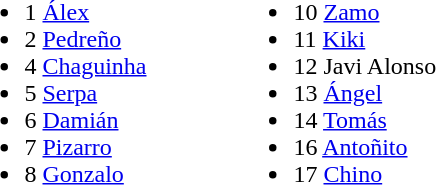<table>
<tr>
<td valign="top"><br><ul><li>1  <a href='#'>Álex</a></li><li>2  <a href='#'>Pedreño</a></li><li>4  <a href='#'>Chaguinha</a></li><li>5  <a href='#'>Serpa</a></li><li>6  <a href='#'>Damián</a></li><li>7  <a href='#'>Pizarro</a></li><li>8  <a href='#'>Gonzalo</a></li></ul></td>
<td width="50"> </td>
<td valign="top"><br><ul><li>10  <a href='#'>Zamo</a></li><li>11  <a href='#'>Kiki</a></li><li>12  Javi Alonso</li><li>13  <a href='#'>Ángel</a></li><li>14  <a href='#'>Tomás</a></li><li>16  <a href='#'>Antoñito</a></li><li>17  <a href='#'>Chino</a></li></ul></td>
</tr>
</table>
